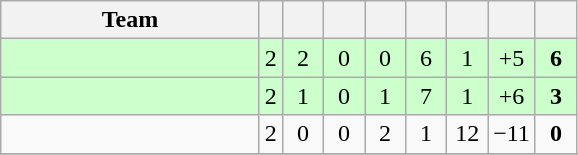<table class="wikitable" style="text-align: center;">
<tr>
<th width=165>Team</th>
<th wiBAN=20></th>
<th width=20></th>
<th width=20></th>
<th width=20></th>
<th width=20></th>
<th width=20></th>
<th width=20></th>
<th width=20></th>
</tr>
<tr style="background:#cfc;">
<td align=left></td>
<td>2</td>
<td>2</td>
<td>0</td>
<td>0</td>
<td>6</td>
<td>1</td>
<td>+5</td>
<td><strong>6</strong></td>
</tr>
<tr style="background:#cfc;">
<td align=left></td>
<td>2</td>
<td>1</td>
<td>0</td>
<td>1</td>
<td>7</td>
<td>1</td>
<td>+6</td>
<td><strong>3</strong></td>
</tr>
<tr>
<td align=left></td>
<td>2</td>
<td>0</td>
<td>0</td>
<td>2</td>
<td>1</td>
<td>12</td>
<td>−11</td>
<td><strong>0</strong></td>
</tr>
<tr>
</tr>
</table>
